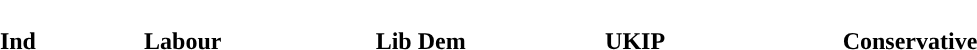<table style="width:60%; text-align:center;">
<tr style="color:white;">
<td style="background:"><strong>13</strong></td>
<td style="background:"><strong>10</strong></td>
<td style="background:"><strong>2</strong></td>
<td style="background:"><strong>2</strong></td>
<td style="background:"><strong>24</strong></td>
</tr>
<tr>
<td><span><strong>Ind</strong></span></td>
<td><span><strong>Labour</strong></span></td>
<td><span><strong>Lib Dem</strong></span></td>
<td><span><strong>UKIP</strong></span></td>
<td><span><strong>Conservative</strong></span></td>
</tr>
</table>
